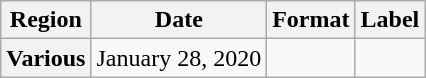<table class="wikitable plainrowheaders">
<tr>
<th scope="col">Region</th>
<th scope="col">Date</th>
<th scope="col">Format</th>
<th scope="col">Label</th>
</tr>
<tr>
<th scope="row">Various</th>
<td>January 28, 2020</td>
<td></td>
<td></td>
</tr>
</table>
